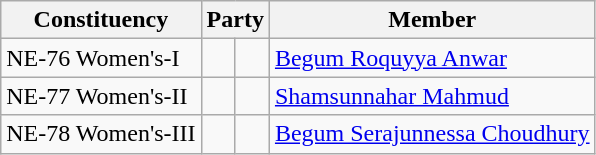<table class="wikitable sortable">
<tr>
<th>Constituency</th>
<th colspan="2">Party</th>
<th>Member</th>
</tr>
<tr>
<td>NE-76 Women's-I</td>
<td></td>
<td></td>
<td><a href='#'>Begum Roquyya Anwar</a></td>
</tr>
<tr>
<td>NE-77 Women's-II</td>
<td></td>
<td></td>
<td><a href='#'>Shamsunnahar Mahmud</a></td>
</tr>
<tr>
<td>NE-78 Women's-III</td>
<td></td>
<td></td>
<td><a href='#'>Begum Serajunnessa Choudhury</a></td>
</tr>
</table>
